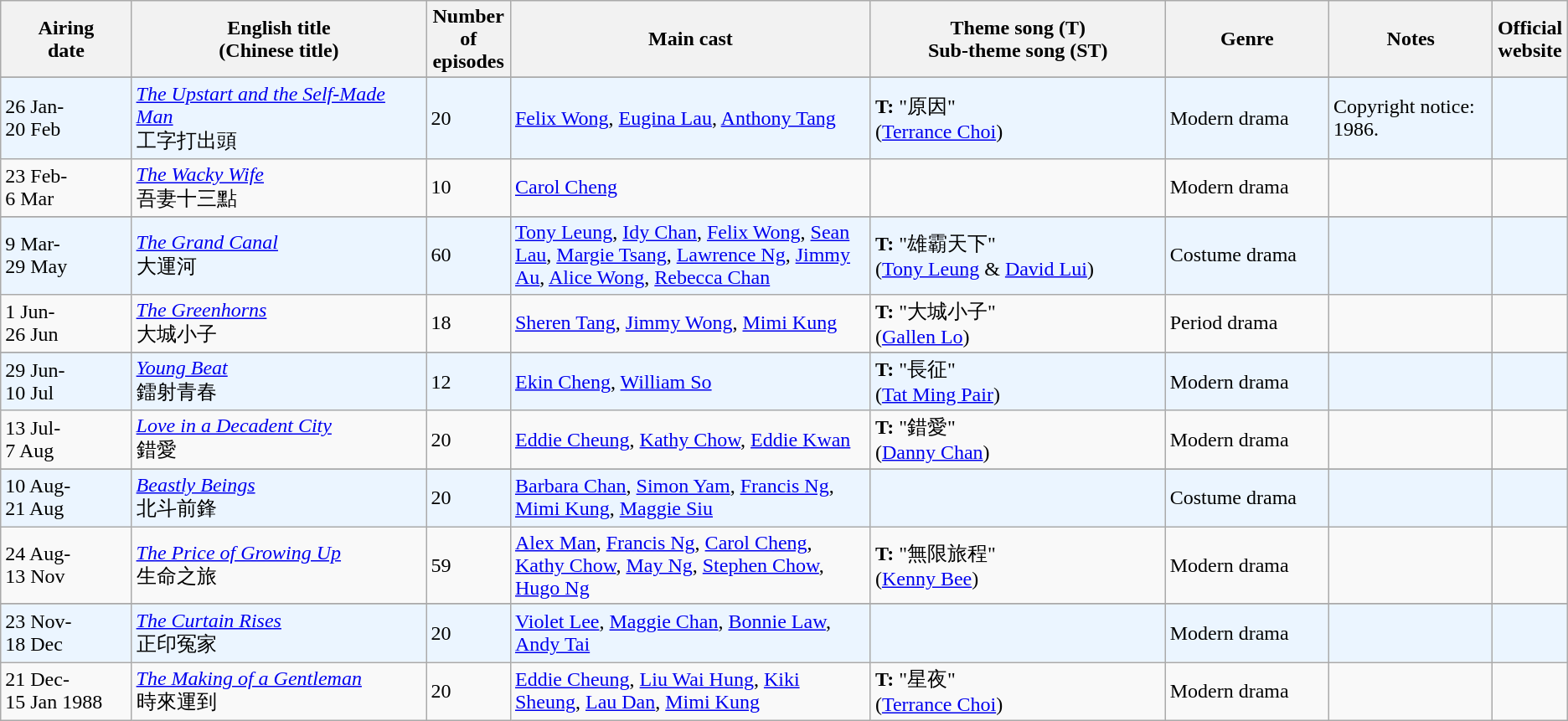<table class="wikitable">
<tr>
<th align=center width=8% bgcolor="silver">Airing<br>date</th>
<th align=center width=18% bgcolor="silver">English title <br> (Chinese title)</th>
<th align=center width=5% bgcolor="silver">Number of episodes</th>
<th align=center width=22% bgcolor="silver">Main cast</th>
<th align=center width=18% bgcolor="silver">Theme song (T) <br>Sub-theme song (ST)</th>
<th align=center width=10% bgcolor="silver">Genre</th>
<th align=center width=10% bgcolor="silver">Notes</th>
<th align=center width=1% bgcolor="silver">Official website</th>
</tr>
<tr>
</tr>
<tr ---- bgcolor="#ebf5ff">
<td>26 Jan- <br> 20 Feb</td>
<td><em><a href='#'>The Upstart and the Self-Made Man</a></em> <br> 工字打出頭</td>
<td>20</td>
<td><a href='#'>Felix Wong</a>, <a href='#'>Eugina Lau</a>, <a href='#'>Anthony Tang</a></td>
<td><strong>T:</strong> "原因" <br> (<a href='#'>Terrance Choi</a>)</td>
<td>Modern drama</td>
<td>Copyright notice: 1986.</td>
<td></td>
</tr>
<tr>
<td>23 Feb- <br> 6 Mar</td>
<td><em><a href='#'>The Wacky Wife</a></em><br> 吾妻十三點</td>
<td>10</td>
<td><a href='#'>Carol Cheng</a></td>
<td></td>
<td>Modern drama</td>
<td></td>
<td></td>
</tr>
<tr>
</tr>
<tr ---- bgcolor="#ebf5ff">
<td>9 Mar- <br> 29 May</td>
<td><em><a href='#'>The Grand Canal</a></em> <br> 大運河</td>
<td>60</td>
<td><a href='#'>Tony Leung</a>, <a href='#'>Idy Chan</a>, <a href='#'>Felix Wong</a>, <a href='#'>Sean Lau</a>, <a href='#'>Margie Tsang</a>, <a href='#'>Lawrence Ng</a>, <a href='#'>Jimmy Au</a>, <a href='#'>Alice Wong</a>, <a href='#'>Rebecca Chan</a></td>
<td><strong>T:</strong> "雄霸天下" <br> (<a href='#'>Tony Leung</a> & <a href='#'>David Lui</a>)</td>
<td>Costume drama</td>
<td></td>
<td></td>
</tr>
<tr>
<td>1 Jun- <br> 26 Jun</td>
<td><em><a href='#'>The Greenhorns</a></em><br> 大城小子</td>
<td>18</td>
<td><a href='#'>Sheren Tang</a>, <a href='#'>Jimmy Wong</a>, <a href='#'>Mimi Kung</a></td>
<td><strong>T:</strong> "大城小子" <br> (<a href='#'>Gallen Lo</a>)</td>
<td>Period drama</td>
<td></td>
<td></td>
</tr>
<tr>
</tr>
<tr ---- bgcolor="#ebf5ff">
<td>29 Jun- <br> 10 Jul</td>
<td><em><a href='#'>Young Beat</a></em> <br> 鐳射青春</td>
<td>12</td>
<td><a href='#'>Ekin Cheng</a>, <a href='#'>William So</a></td>
<td><strong>T:</strong> "長征" <br> (<a href='#'>Tat Ming Pair</a>)</td>
<td>Modern drama</td>
<td></td>
<td></td>
</tr>
<tr>
<td>13 Jul- <br> 7 Aug</td>
<td><em><a href='#'>Love in a Decadent City</a></em> <br> 錯愛</td>
<td>20</td>
<td><a href='#'>Eddie Cheung</a>, <a href='#'>Kathy Chow</a>, <a href='#'>Eddie Kwan</a></td>
<td><strong>T:</strong> "錯愛" <br> (<a href='#'>Danny Chan</a>)</td>
<td>Modern drama</td>
<td></td>
<td></td>
</tr>
<tr>
</tr>
<tr ---- bgcolor="#ebf5ff">
<td>10 Aug- <br> 21 Aug</td>
<td><em><a href='#'>Beastly Beings</a></em><br> 北斗前鋒</td>
<td>20</td>
<td><a href='#'>Barbara Chan</a>, <a href='#'>Simon Yam</a>, <a href='#'>Francis Ng</a>, <a href='#'>Mimi Kung</a>, <a href='#'>Maggie Siu</a></td>
<td></td>
<td>Costume drama</td>
<td></td>
<td></td>
</tr>
<tr>
<td>24 Aug- <br> 13 Nov</td>
<td><em><a href='#'>The Price of Growing Up</a></em> <br> 生命之旅</td>
<td>59</td>
<td><a href='#'>Alex Man</a>, <a href='#'>Francis Ng</a>, <a href='#'>Carol Cheng</a>, <a href='#'>Kathy Chow</a>, <a href='#'>May Ng</a>, <a href='#'>Stephen Chow</a>, <a href='#'>Hugo Ng</a></td>
<td><strong>T:</strong> "無限旅程" <br> (<a href='#'>Kenny Bee</a>)</td>
<td>Modern drama</td>
<td></td>
<td></td>
</tr>
<tr>
</tr>
<tr ---- bgcolor="#ebf5ff">
<td>23 Nov- <br> 18 Dec</td>
<td><em><a href='#'>The Curtain Rises</a></em><br> 正印冤家</td>
<td>20</td>
<td><a href='#'>Violet Lee</a>, <a href='#'>Maggie Chan</a>, <a href='#'>Bonnie Law</a>, <a href='#'>Andy Tai</a></td>
<td></td>
<td>Modern drama</td>
<td></td>
<td></td>
</tr>
<tr>
<td>21 Dec- <br> 15 Jan 1988</td>
<td><em><a href='#'>The Making of a Gentleman</a></em> <br> 時來運到</td>
<td>20</td>
<td><a href='#'>Eddie Cheung</a>, <a href='#'>Liu Wai Hung</a>, <a href='#'>Kiki Sheung</a>, <a href='#'>Lau Dan</a>, <a href='#'>Mimi Kung</a></td>
<td><strong>T:</strong> "星夜" <br> (<a href='#'>Terrance Choi</a>)</td>
<td>Modern drama</td>
<td></td>
<td></td>
</tr>
</table>
